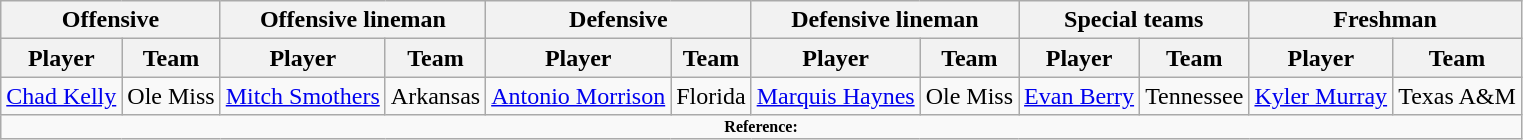<table class="wikitable">
<tr>
<th colspan="2">Offensive</th>
<th colspan="2">Offensive lineman</th>
<th colspan="2">Defensive</th>
<th colspan="2">Defensive lineman</th>
<th colspan="2">Special teams</th>
<th colspan="2">Freshman</th>
</tr>
<tr>
<th>Player</th>
<th>Team</th>
<th>Player</th>
<th>Team</th>
<th>Player</th>
<th>Team</th>
<th>Player</th>
<th>Team</th>
<th>Player</th>
<th>Team</th>
<th>Player</th>
<th>Team</th>
</tr>
<tr>
<td><a href='#'>Chad Kelly</a></td>
<td>Ole Miss</td>
<td><a href='#'>Mitch Smothers</a></td>
<td>Arkansas</td>
<td><a href='#'>Antonio Morrison</a></td>
<td>Florida</td>
<td><a href='#'>Marquis Haynes</a></td>
<td>Ole Miss</td>
<td><a href='#'>Evan Berry</a></td>
<td>Tennessee</td>
<td><a href='#'>Kyler Murray</a></td>
<td>Texas A&M</td>
</tr>
<tr>
<td colspan="12"  style="font-size:8pt; text-align:center;"><strong>Reference:</strong></td>
</tr>
</table>
